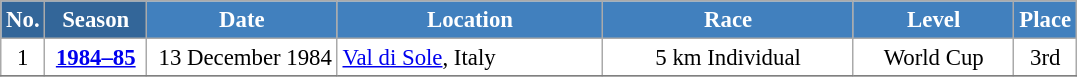<table class="wikitable sortable" style="font-size:95%; text-align:center; border:grey solid 1px; border-collapse:collapse; background:#ffffff;">
<tr style="background:#efefef;">
<th style="background-color:#369; color:white;">No.</th>
<th style="background-color:#369; color:white;">Season</th>
<th style="background-color:#4180be; color:white; width:120px;">Date</th>
<th style="background-color:#4180be; color:white; width:170px;">Location</th>
<th style="background-color:#4180be; color:white; width:160px;">Race</th>
<th style="background-color:#4180be; color:white; width:100px;">Level</th>
<th style="background-color:#4180be; color:white;">Place</th>
</tr>
<tr>
<td align=center>1</td>
<td rowspan=1align=center><strong> <a href='#'>1984–85</a> </strong></td>
<td align=right>13 December 1984</td>
<td align=left> <a href='#'>Val di Sole</a>, Italy</td>
<td>5 km Individual</td>
<td>World Cup</td>
<td>3rd</td>
</tr>
<tr>
</tr>
</table>
